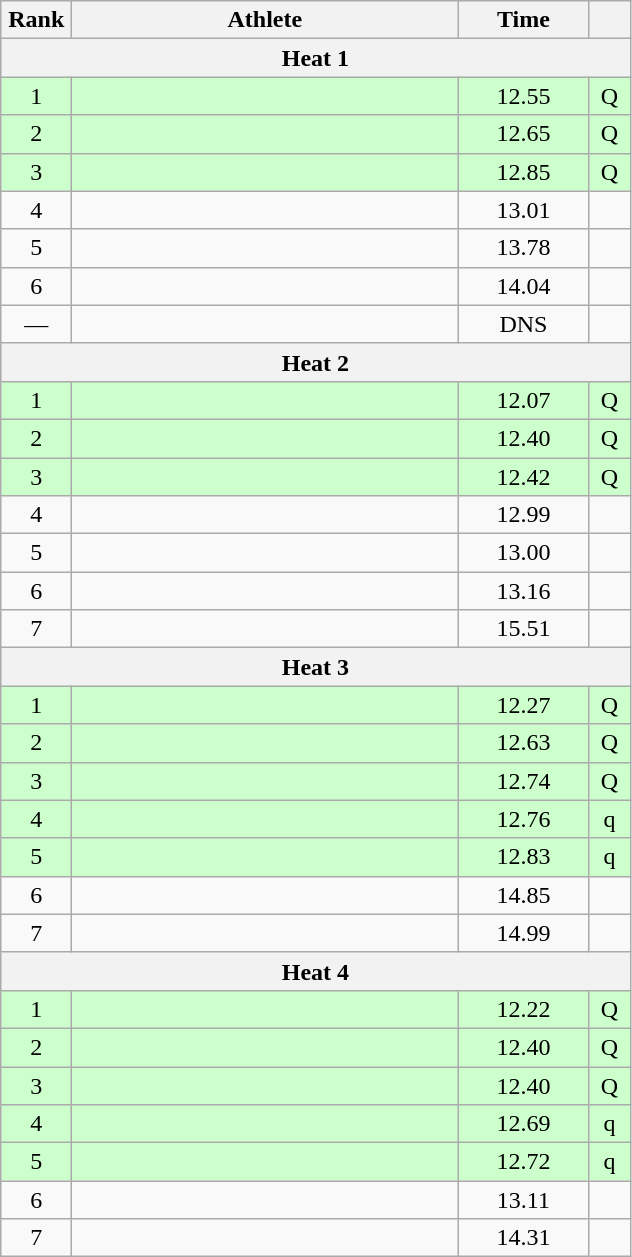<table class=wikitable style="text-align:center">
<tr>
<th width=40>Rank</th>
<th width=250>Athlete</th>
<th width=80>Time</th>
<th width=20></th>
</tr>
<tr>
<th colspan=4>Heat 1</th>
</tr>
<tr bgcolor="ccffcc">
<td>1</td>
<td align=left></td>
<td>12.55</td>
<td>Q</td>
</tr>
<tr bgcolor="ccffcc">
<td>2</td>
<td align=left></td>
<td>12.65</td>
<td>Q</td>
</tr>
<tr bgcolor="ccffcc">
<td>3</td>
<td align=left></td>
<td>12.85</td>
<td>Q</td>
</tr>
<tr>
<td>4</td>
<td align=left></td>
<td>13.01</td>
<td></td>
</tr>
<tr>
<td>5</td>
<td align=left></td>
<td>13.78</td>
<td></td>
</tr>
<tr>
<td>6</td>
<td align=left></td>
<td>14.04</td>
<td></td>
</tr>
<tr>
<td>—</td>
<td align=left></td>
<td>DNS</td>
<td></td>
</tr>
<tr>
<th colspan=4>Heat 2</th>
</tr>
<tr bgcolor="ccffcc">
<td>1</td>
<td align=left></td>
<td>12.07</td>
<td>Q</td>
</tr>
<tr bgcolor="ccffcc">
<td>2</td>
<td align=left></td>
<td>12.40</td>
<td>Q</td>
</tr>
<tr bgcolor="ccffcc">
<td>3</td>
<td align=left></td>
<td>12.42</td>
<td>Q</td>
</tr>
<tr>
<td>4</td>
<td align=left></td>
<td>12.99</td>
<td></td>
</tr>
<tr>
<td>5</td>
<td align=left></td>
<td>13.00</td>
<td></td>
</tr>
<tr>
<td>6</td>
<td align=left></td>
<td>13.16</td>
<td></td>
</tr>
<tr>
<td>7</td>
<td align=left></td>
<td>15.51</td>
<td></td>
</tr>
<tr>
<th colspan=4>Heat 3</th>
</tr>
<tr bgcolor="ccffcc">
<td>1</td>
<td align=left></td>
<td>12.27</td>
<td>Q</td>
</tr>
<tr bgcolor="ccffcc">
<td>2</td>
<td align=left></td>
<td>12.63</td>
<td>Q</td>
</tr>
<tr bgcolor="ccffcc">
<td>3</td>
<td align=left></td>
<td>12.74</td>
<td>Q</td>
</tr>
<tr bgcolor="ccffcc">
<td>4</td>
<td align=left></td>
<td>12.76</td>
<td>q</td>
</tr>
<tr bgcolor="ccffcc">
<td>5</td>
<td align=left></td>
<td>12.83</td>
<td>q</td>
</tr>
<tr>
<td>6</td>
<td align=left></td>
<td>14.85</td>
<td></td>
</tr>
<tr>
<td>7</td>
<td align=left></td>
<td>14.99</td>
<td></td>
</tr>
<tr>
<th colspan=4>Heat 4</th>
</tr>
<tr bgcolor="ccffcc">
<td>1</td>
<td align=left></td>
<td>12.22</td>
<td>Q</td>
</tr>
<tr bgcolor="ccffcc">
<td>2</td>
<td align=left></td>
<td>12.40</td>
<td>Q</td>
</tr>
<tr bgcolor="ccffcc">
<td>3</td>
<td align=left></td>
<td>12.40</td>
<td>Q</td>
</tr>
<tr bgcolor="ccffcc">
<td>4</td>
<td align=left></td>
<td>12.69</td>
<td>q</td>
</tr>
<tr bgcolor="ccffcc">
<td>5</td>
<td align=left></td>
<td>12.72</td>
<td>q</td>
</tr>
<tr>
<td>6</td>
<td align=left></td>
<td>13.11</td>
<td></td>
</tr>
<tr>
<td>7</td>
<td align=left></td>
<td>14.31</td>
<td></td>
</tr>
</table>
